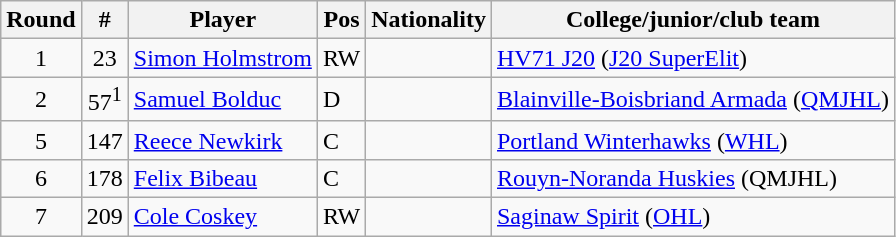<table class="wikitable">
<tr>
<th>Round</th>
<th>#</th>
<th>Player</th>
<th>Pos</th>
<th>Nationality</th>
<th>College/junior/club team</th>
</tr>
<tr>
<td style="text-align:center;">1</td>
<td style="text-align:center;">23</td>
<td><a href='#'>Simon Holmstrom</a></td>
<td>RW</td>
<td></td>
<td><a href='#'>HV71 J20</a> (<a href='#'>J20 SuperElit</a>)</td>
</tr>
<tr>
<td style="text-align:center;">2</td>
<td style="text-align:center;">57<sup>1</sup></td>
<td><a href='#'>Samuel Bolduc</a></td>
<td>D</td>
<td></td>
<td><a href='#'>Blainville-Boisbriand Armada</a> (<a href='#'>QMJHL</a>)</td>
</tr>
<tr>
<td style="text-align:center;">5</td>
<td style="text-align:center;">147</td>
<td><a href='#'>Reece Newkirk</a></td>
<td>C</td>
<td></td>
<td><a href='#'>Portland Winterhawks</a> (<a href='#'>WHL</a>)</td>
</tr>
<tr>
<td style="text-align:center;">6</td>
<td style="text-align:center;">178</td>
<td><a href='#'>Felix Bibeau</a></td>
<td>C</td>
<td></td>
<td><a href='#'>Rouyn-Noranda Huskies</a> (QMJHL)</td>
</tr>
<tr>
<td style="text-align:center;">7</td>
<td style="text-align:center;">209</td>
<td><a href='#'>Cole Coskey</a></td>
<td>RW</td>
<td></td>
<td><a href='#'>Saginaw Spirit</a> (<a href='#'>OHL</a>)</td>
</tr>
</table>
